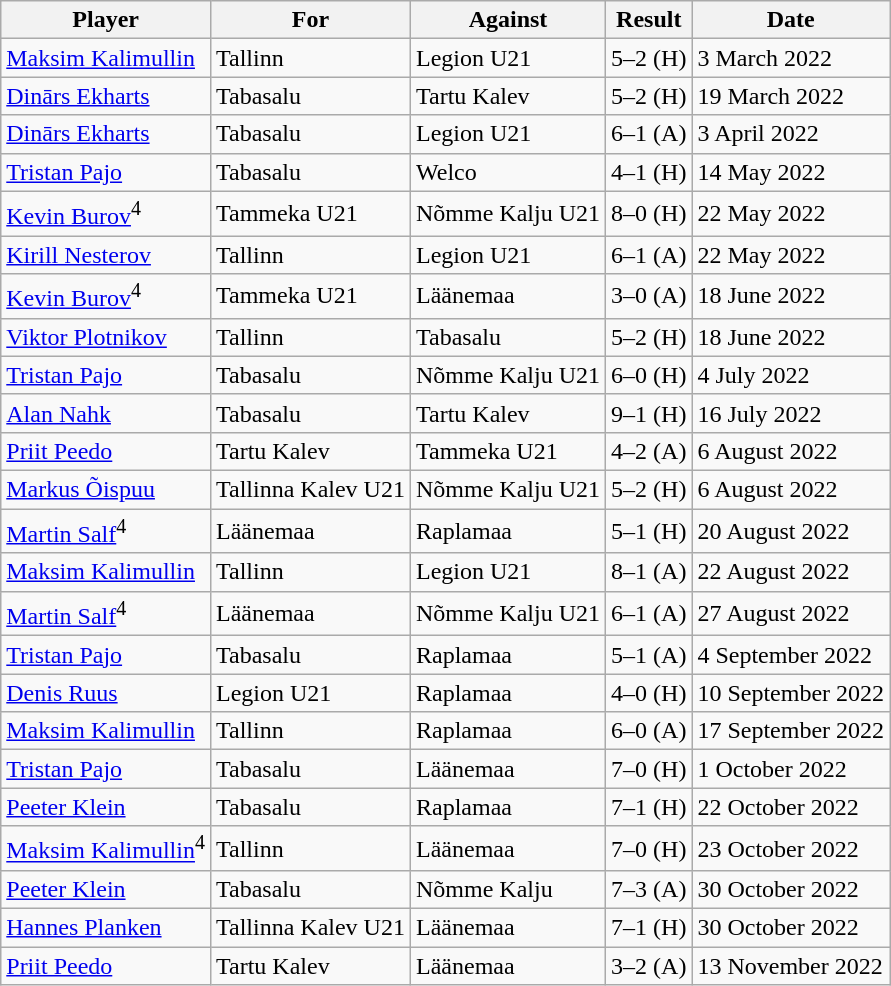<table class="wikitable sortable">
<tr>
<th>Player</th>
<th>For</th>
<th>Against</th>
<th style="text-align:center">Result</th>
<th>Date</th>
</tr>
<tr>
<td> <a href='#'>Maksim Kalimullin</a></td>
<td>Tallinn</td>
<td>Legion U21</td>
<td>5–2 (H)</td>
<td>3 March 2022</td>
</tr>
<tr>
<td> <a href='#'>Dinārs Ekharts</a></td>
<td>Tabasalu</td>
<td>Tartu Kalev</td>
<td>5–2 (H)</td>
<td>19 March 2022</td>
</tr>
<tr>
<td> <a href='#'>Dinārs Ekharts</a></td>
<td>Tabasalu</td>
<td>Legion U21</td>
<td>6–1 (A)</td>
<td>3 April 2022</td>
</tr>
<tr>
<td> <a href='#'>Tristan Pajo</a></td>
<td>Tabasalu</td>
<td>Welco</td>
<td>4–1 (H)</td>
<td>14 May 2022</td>
</tr>
<tr>
<td> <a href='#'>Kevin Burov</a><sup>4</sup></td>
<td>Tammeka U21</td>
<td>Nõmme Kalju U21</td>
<td>8–0 (H)</td>
<td>22 May 2022</td>
</tr>
<tr>
<td> <a href='#'>Kirill Nesterov</a></td>
<td>Tallinn</td>
<td>Legion U21</td>
<td>6–1 (A)</td>
<td>22 May 2022</td>
</tr>
<tr>
<td> <a href='#'>Kevin Burov</a><sup>4</sup></td>
<td>Tammeka U21</td>
<td>Läänemaa</td>
<td>3–0 (A)</td>
<td>18 June 2022</td>
</tr>
<tr>
<td> <a href='#'>Viktor Plotnikov</a></td>
<td>Tallinn</td>
<td>Tabasalu</td>
<td>5–2 (H)</td>
<td>18 June 2022</td>
</tr>
<tr>
<td> <a href='#'>Tristan Pajo</a></td>
<td>Tabasalu</td>
<td>Nõmme Kalju U21</td>
<td>6–0 (H)</td>
<td>4 July 2022</td>
</tr>
<tr>
<td> <a href='#'>Alan Nahk</a></td>
<td>Tabasalu</td>
<td>Tartu Kalev</td>
<td>9–1 (H)</td>
<td>16 July 2022</td>
</tr>
<tr>
<td> <a href='#'>Priit Peedo</a></td>
<td>Tartu Kalev</td>
<td>Tammeka U21</td>
<td>4–2 (A)</td>
<td>6 August 2022</td>
</tr>
<tr>
<td> <a href='#'>Markus Õispuu</a></td>
<td>Tallinna Kalev U21</td>
<td>Nõmme Kalju U21</td>
<td>5–2 (H)</td>
<td>6 August 2022</td>
</tr>
<tr>
<td> <a href='#'>Martin Salf</a><sup>4</sup></td>
<td>Läänemaa</td>
<td>Raplamaa</td>
<td>5–1 (H)</td>
<td>20 August 2022</td>
</tr>
<tr>
<td> <a href='#'>Maksim Kalimullin</a></td>
<td>Tallinn</td>
<td>Legion U21</td>
<td>8–1 (A)</td>
<td>22 August 2022</td>
</tr>
<tr>
<td> <a href='#'>Martin Salf</a><sup>4</sup></td>
<td>Läänemaa</td>
<td>Nõmme Kalju U21</td>
<td>6–1 (A)</td>
<td>27 August 2022</td>
</tr>
<tr>
<td> <a href='#'>Tristan Pajo</a></td>
<td>Tabasalu</td>
<td>Raplamaa</td>
<td>5–1 (A)</td>
<td>4 September 2022</td>
</tr>
<tr>
<td> <a href='#'>Denis Ruus</a></td>
<td>Legion U21</td>
<td>Raplamaa</td>
<td>4–0 (H)</td>
<td>10 September 2022</td>
</tr>
<tr>
<td> <a href='#'>Maksim Kalimullin</a></td>
<td>Tallinn</td>
<td>Raplamaa</td>
<td>6–0 (A)</td>
<td>17 September 2022</td>
</tr>
<tr>
<td> <a href='#'>Tristan Pajo</a></td>
<td>Tabasalu</td>
<td>Läänemaa</td>
<td>7–0 (H)</td>
<td>1 October 2022</td>
</tr>
<tr>
<td> <a href='#'>Peeter Klein</a></td>
<td>Tabasalu</td>
<td>Raplamaa</td>
<td>7–1 (H)</td>
<td>22 October 2022</td>
</tr>
<tr>
<td> <a href='#'>Maksim Kalimullin</a><sup>4</sup></td>
<td>Tallinn</td>
<td>Läänemaa</td>
<td>7–0 (H)</td>
<td>23 October 2022</td>
</tr>
<tr>
<td> <a href='#'>Peeter Klein</a></td>
<td>Tabasalu</td>
<td>Nõmme Kalju</td>
<td>7–3 (A)</td>
<td>30 October 2022</td>
</tr>
<tr>
<td> <a href='#'>Hannes Planken</a></td>
<td>Tallinna Kalev U21</td>
<td>Läänemaa</td>
<td>7–1 (H)</td>
<td>30 October 2022</td>
</tr>
<tr>
<td> <a href='#'>Priit Peedo</a></td>
<td>Tartu Kalev</td>
<td>Läänemaa</td>
<td>3–2 (A)</td>
<td>13 November 2022</td>
</tr>
</table>
